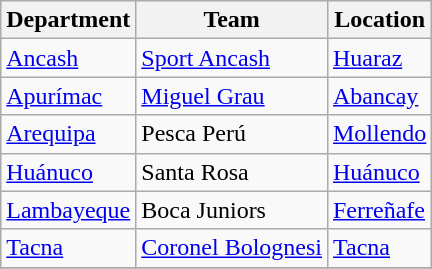<table class="wikitable">
<tr>
<th>Department</th>
<th>Team</th>
<th>Location</th>
</tr>
<tr>
<td><a href='#'>Ancash</a></td>
<td><a href='#'>Sport Ancash</a></td>
<td><a href='#'>Huaraz</a></td>
</tr>
<tr>
<td><a href='#'>Apurímac</a></td>
<td><a href='#'>Miguel Grau</a></td>
<td><a href='#'>Abancay</a></td>
</tr>
<tr>
<td><a href='#'>Arequipa</a></td>
<td>Pesca Perú</td>
<td><a href='#'>Mollendo</a></td>
</tr>
<tr>
<td><a href='#'>Huánuco</a></td>
<td>Santa Rosa</td>
<td><a href='#'>Huánuco</a></td>
</tr>
<tr>
<td><a href='#'>Lambayeque</a></td>
<td>Boca Juniors</td>
<td><a href='#'>Ferreñafe</a></td>
</tr>
<tr>
<td><a href='#'>Tacna</a></td>
<td><a href='#'>Coronel Bolognesi</a></td>
<td><a href='#'>Tacna</a></td>
</tr>
<tr>
</tr>
</table>
